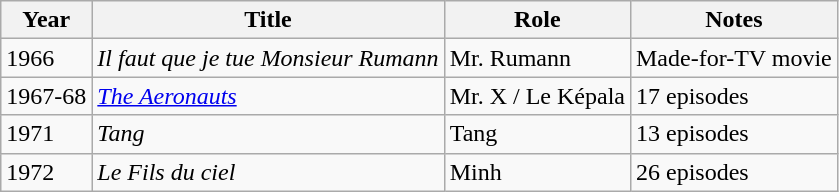<table class="wikitable">
<tr>
<th>Year</th>
<th>Title</th>
<th>Role</th>
<th>Notes</th>
</tr>
<tr>
<td>1966</td>
<td><em>Il faut que je tue Monsieur Rumann</em></td>
<td>Mr. Rumann</td>
<td>Made-for-TV movie</td>
</tr>
<tr>
<td>1967-68</td>
<td><a href='#'><em>The Aeronauts</em></a></td>
<td>Mr. X / Le Képala</td>
<td>17 episodes</td>
</tr>
<tr>
<td>1971</td>
<td><em>Tang</em></td>
<td>Tang</td>
<td>13 episodes</td>
</tr>
<tr>
<td>1972</td>
<td><em>Le Fils du ciel</em></td>
<td>Minh</td>
<td>26 episodes</td>
</tr>
</table>
